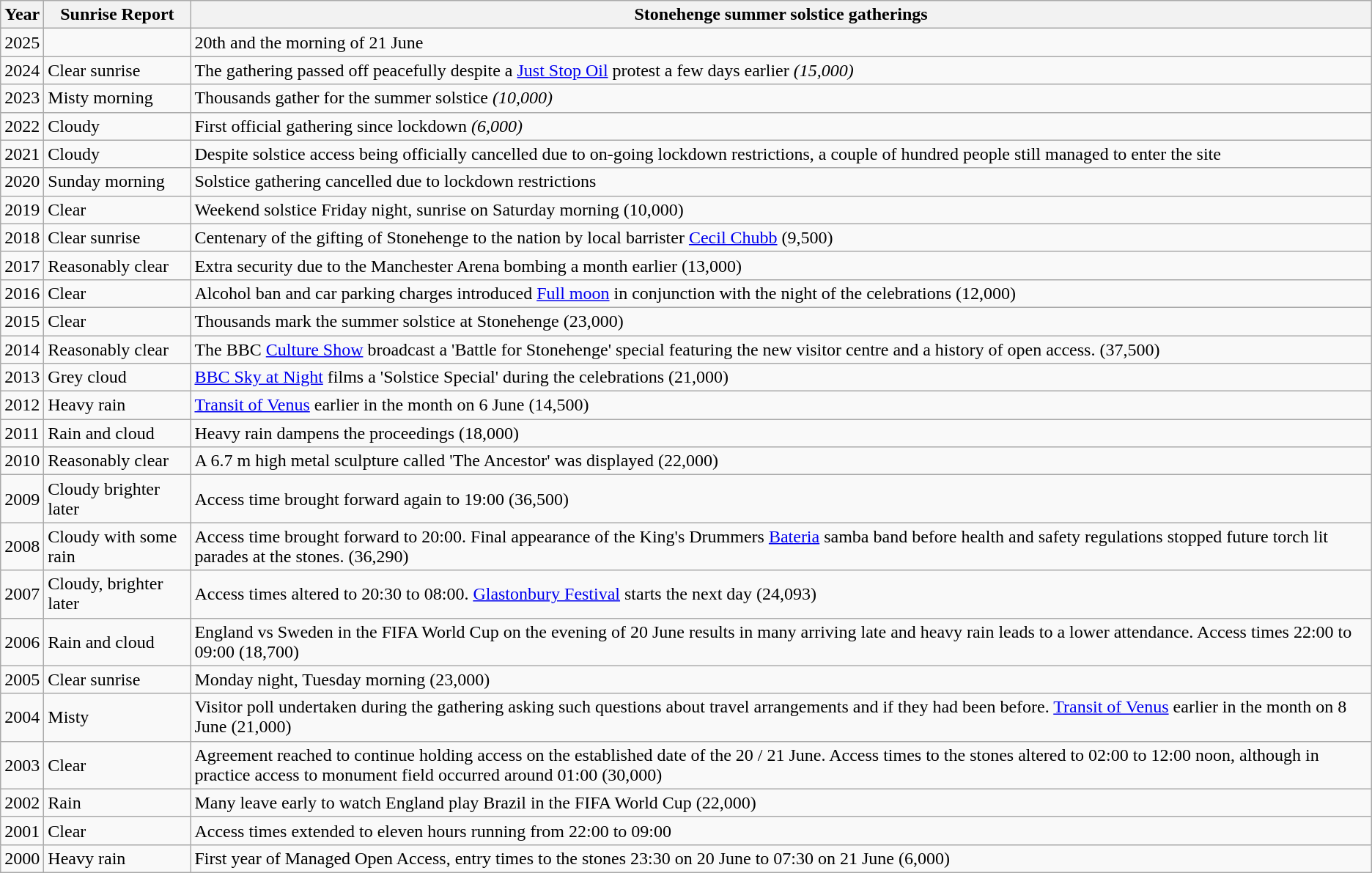<table class="wikitable">
<tr>
<th>Year</th>
<th>Sunrise Report</th>
<th>Stonehenge summer solstice gatherings</th>
</tr>
<tr>
<td>2025</td>
<td></td>
<td>20th and the morning of 21 June</td>
</tr>
<tr>
<td>2024</td>
<td>Clear sunrise</td>
<td>The gathering passed off peacefully despite a <a href='#'>Just Stop Oil</a> protest a few days earlier <em>(15,000)</em></td>
</tr>
<tr>
<td>2023</td>
<td>Misty morning</td>
<td>Thousands gather for the summer solstice <em>(10,000)</em></td>
</tr>
<tr>
<td>2022</td>
<td>Cloudy</td>
<td>First official gathering since lockdown <em>(6,000)</em></td>
</tr>
<tr>
<td>2021</td>
<td>Cloudy</td>
<td>Despite solstice access being officially cancelled due to on-going lockdown restrictions, a couple of hundred people still managed to enter the site</td>
</tr>
<tr>
<td>2020</td>
<td>Sunday morning</td>
<td>Solstice gathering cancelled due to lockdown restrictions</td>
</tr>
<tr>
<td>2019</td>
<td>Clear</td>
<td>Weekend solstice Friday night, sunrise on Saturday morning (10,000)</td>
</tr>
<tr>
<td>2018</td>
<td>Clear sunrise</td>
<td>Centenary of the gifting of Stonehenge to the nation by local barrister <a href='#'>Cecil Chubb</a> (9,500)</td>
</tr>
<tr>
<td>2017</td>
<td>Reasonably clear</td>
<td>Extra security due to the Manchester Arena bombing a month earlier (13,000)</td>
</tr>
<tr>
<td>2016</td>
<td>Clear</td>
<td>Alcohol ban and car parking charges introduced <a href='#'>Full moon</a> in conjunction with the night of the celebrations (12,000)</td>
</tr>
<tr>
<td>2015</td>
<td>Clear</td>
<td>Thousands mark the summer solstice at Stonehenge (23,000)</td>
</tr>
<tr>
<td>2014</td>
<td>Reasonably clear</td>
<td>The BBC <a href='#'>Culture Show</a> broadcast a 'Battle for Stonehenge' special featuring the new visitor centre and a history of open access. (37,500)</td>
</tr>
<tr>
<td>2013</td>
<td>Grey cloud</td>
<td><a href='#'>BBC Sky at Night</a> films a 'Solstice Special' during the celebrations (21,000)</td>
</tr>
<tr>
<td>2012</td>
<td>Heavy rain</td>
<td><a href='#'>Transit of Venus</a> earlier in the month on 6 June (14,500)</td>
</tr>
<tr>
<td>2011</td>
<td>Rain and cloud</td>
<td>Heavy rain dampens the proceedings (18,000)</td>
</tr>
<tr>
<td>2010</td>
<td>Reasonably clear</td>
<td>A 6.7 m high metal sculpture called 'The Ancestor' was displayed (22,000)</td>
</tr>
<tr>
<td>2009</td>
<td>Cloudy brighter later</td>
<td>Access time brought forward again to 19:00 (36,500)</td>
</tr>
<tr>
<td>2008</td>
<td>Cloudy with some rain</td>
<td>Access time brought forward to 20:00. Final appearance of the King's Drummers <a href='#'>Bateria</a> samba band before health and safety regulations stopped future torch lit parades at the stones. (36,290)</td>
</tr>
<tr>
<td>2007</td>
<td>Cloudy, brighter later</td>
<td>Access times altered to 20:30 to 08:00. <a href='#'>Glastonbury Festival</a> starts the next day (24,093)</td>
</tr>
<tr>
<td>2006</td>
<td>Rain and cloud</td>
<td>England vs Sweden in the FIFA World Cup on the evening of 20 June results in many arriving late and heavy rain leads to a lower attendance. Access times 22:00 to 09:00 (18,700)</td>
</tr>
<tr>
<td>2005</td>
<td>Clear sunrise</td>
<td>Monday night, Tuesday morning (23,000)</td>
</tr>
<tr>
<td>2004</td>
<td>Misty</td>
<td>Visitor poll undertaken during the gathering asking such questions about travel arrangements and if they had been before. <a href='#'>Transit of Venus</a> earlier in the month on 8 June (21,000)</td>
</tr>
<tr>
<td>2003</td>
<td>Clear</td>
<td>Agreement reached to continue holding access on the established date of the 20 / 21 June. Access times to the stones altered to 02:00 to 12:00 noon, although in practice access to monument field occurred around 01:00 (30,000)</td>
</tr>
<tr>
<td>2002</td>
<td>Rain</td>
<td>Many leave early to watch England play Brazil in the FIFA World Cup (22,000)</td>
</tr>
<tr>
<td>2001</td>
<td>Clear</td>
<td>Access times extended to eleven hours running from 22:00 to 09:00</td>
</tr>
<tr>
<td>2000</td>
<td>Heavy rain</td>
<td>First year of Managed Open Access, entry times to the stones 23:30 on 20 June to 07:30 on 21 June (6,000)</td>
</tr>
</table>
